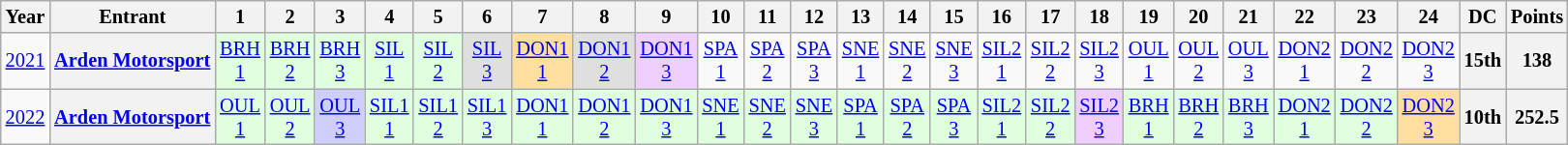<table class="wikitable" style="text-align:center; font-size:85%">
<tr>
<th>Year</th>
<th>Entrant</th>
<th>1</th>
<th>2</th>
<th>3</th>
<th>4</th>
<th>5</th>
<th>6</th>
<th>7</th>
<th>8</th>
<th>9</th>
<th>10</th>
<th>11</th>
<th>12</th>
<th>13</th>
<th>14</th>
<th>15</th>
<th>16</th>
<th>17</th>
<th>18</th>
<th>19</th>
<th>20</th>
<th>21</th>
<th>22</th>
<th>23</th>
<th>24</th>
<th>DC</th>
<th>Points</th>
</tr>
<tr>
<td><a href='#'>2021</a></td>
<th nowrap><a href='#'>Arden Motorsport</a></th>
<td style="background:#DFFFDF;"><a href='#'>BRH<br>1</a><br></td>
<td style="background:#DFFFDF;"><a href='#'>BRH<br>2</a><br></td>
<td style="background:#DFFFDF;"><a href='#'>BRH<br>3</a><br></td>
<td style="background:#DFFFDF;"><a href='#'>SIL<br>1</a><br></td>
<td style="background:#DFFFDF;"><a href='#'>SIL<br>2</a><br></td>
<td style="background:#DFDFDF;"><a href='#'>SIL<br>3</a><br></td>
<td style="background:#FFDF9F;"><a href='#'>DON1<br>1</a><br></td>
<td style="background:#DFDFDF;"><a href='#'>DON1<br>2</a><br></td>
<td style="background:#EFCFFF;"><a href='#'>DON1<br>3</a><br></td>
<td style="background:#;"><a href='#'>SPA<br>1</a></td>
<td style="background:#;"><a href='#'>SPA<br>2</a></td>
<td style="background:#;"><a href='#'>SPA<br>3</a></td>
<td style="background:#;"><a href='#'>SNE<br>1</a></td>
<td style="background:#;"><a href='#'>SNE<br>2</a></td>
<td style="background:#;"><a href='#'>SNE<br>3</a></td>
<td style="background:#;"><a href='#'>SIL2<br>1</a></td>
<td style="background:#;"><a href='#'>SIL2<br>2</a></td>
<td style="background:#;"><a href='#'>SIL2<br>3</a></td>
<td style="background:#;"><a href='#'>OUL<br>1</a></td>
<td style="background:#;"><a href='#'>OUL<br>2</a></td>
<td style="background:#;"><a href='#'>OUL<br>3</a></td>
<td style="background:#;"><a href='#'>DON2<br>1</a></td>
<td style="background:#;"><a href='#'>DON2<br>2</a></td>
<td style="background:#;"><a href='#'>DON2<br>3</a></td>
<th>15th</th>
<th>138</th>
</tr>
<tr>
<td><a href='#'>2022</a></td>
<th nowrap><a href='#'>Arden Motorsport</a></th>
<td style="background:#DFFFDF;"><a href='#'>OUL<br>1</a><br></td>
<td style="background:#DFFFDF;"><a href='#'>OUL<br>2</a><br></td>
<td style="background:#CFCFFF;"><a href='#'>OUL<br>3</a><br></td>
<td style="background:#DFFFDF;"><a href='#'>SIL1<br>1</a><br></td>
<td style="background:#DFFFDF;"><a href='#'>SIL1<br>2</a><br></td>
<td style="background:#DFFFDF;"><a href='#'>SIL1<br>3</a><br></td>
<td style="background:#DFFFDF;"><a href='#'>DON1<br>1</a><br></td>
<td style="background:#DFFFDF;"><a href='#'>DON1<br>2</a><br></td>
<td style="background:#DFFFDF;"><a href='#'>DON1<br>3</a><br></td>
<td style="background:#DFFFDF;"><a href='#'>SNE<br>1</a><br></td>
<td style="background:#DFFFDF;"><a href='#'>SNE<br>2</a><br></td>
<td style="background:#DFFFDF;"><a href='#'>SNE<br>3</a><br></td>
<td style="background:#DFFFDF;"><a href='#'>SPA<br>1</a><br></td>
<td style="background:#DFFFDF;"><a href='#'>SPA<br>2</a><br></td>
<td style="background:#DFFFDF;"><a href='#'>SPA<br>3</a><br></td>
<td style="background:#DFFFDF;"><a href='#'>SIL2<br>1</a><br></td>
<td style="background:#DFFFDF;"><a href='#'>SIL2<br>2</a><br></td>
<td style="background:#EFCFFF;"><a href='#'>SIL2<br>3</a><br></td>
<td style="background:#DFFFDF;"><a href='#'>BRH<br>1</a><br></td>
<td style="background:#DFFFDF;"><a href='#'>BRH<br>2</a><br></td>
<td style="background:#DFFFDF;"><a href='#'>BRH<br>3</a><br></td>
<td style="background:#DFFFDF;"><a href='#'>DON2<br>1</a><br></td>
<td style="background:#DFFFDF;"><a href='#'>DON2<br>2</a><br></td>
<td style="background:#FFDF9F;"><a href='#'>DON2<br>3</a><br></td>
<th>10th</th>
<th>252.5</th>
</tr>
</table>
